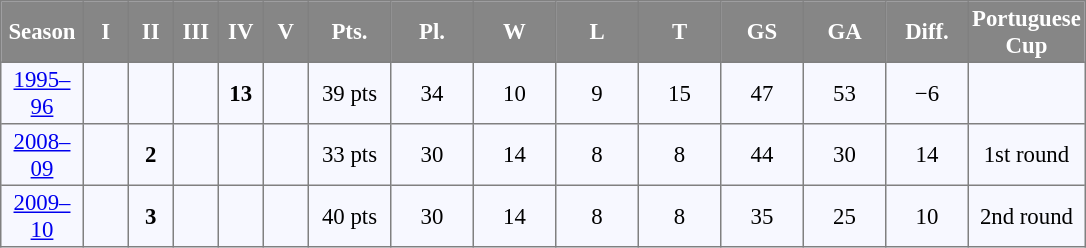<table bgcolor="#f7f8ff" cellpadding="2" cellspacing="2" border="1" style="font-size: 95%; border: gray solid 1px; border-collapse: collapse; text-align:center">
<tr bgcolor="#868686" style="color: #ffffff">
<td width="50" align="center"><strong>Season</strong></td>
<td width="25" align="center"><strong>I</strong></td>
<td width="25" align="center"><strong>II</strong></td>
<td width="25" align="center"><strong>III</strong></td>
<td width="25" align="center"><strong>IV</strong></td>
<td width="25" align="center"><strong>V</strong></td>
<td width="50" align="center"><strong>Pts.</strong></td>
<td width="50" align="center"><strong>Pl.</strong></td>
<td width="50" align="center"><strong>W</strong></td>
<td width="50" align="center"><strong>L</strong></td>
<td width="50" align="center"><strong>T</strong></td>
<td width="50" align="center"><strong>GS</strong></td>
<td width="50" align="center"><strong>GA</strong></td>
<td width="50" align="center"><strong>Diff.</strong></td>
<td width="50" align="center"><strong>Portuguese Cup</strong></td>
</tr>
<tr>
<td><a href='#'>1995–96</a></td>
<td></td>
<td></td>
<td></td>
<td><strong>13</strong></td>
<td></td>
<td>39 pts</td>
<td>34</td>
<td>10</td>
<td>9</td>
<td>15</td>
<td>47</td>
<td>53</td>
<td>−6</td>
<td></td>
</tr>
<tr>
<td><a href='#'>2008–09</a></td>
<td></td>
<td><strong>2</strong></td>
<td></td>
<td></td>
<td></td>
<td>33 pts</td>
<td>30</td>
<td>14</td>
<td>8</td>
<td>8</td>
<td>44</td>
<td>30</td>
<td>14</td>
<td>1st round</td>
</tr>
<tr>
<td><a href='#'>2009–10</a></td>
<td></td>
<td><strong>3</strong></td>
<td></td>
<td></td>
<td></td>
<td>40 pts</td>
<td>30</td>
<td>14</td>
<td>8</td>
<td>8</td>
<td>35</td>
<td>25</td>
<td>10</td>
<td>2nd round</td>
</tr>
</table>
